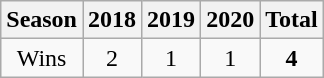<table class=wikitable>
<tr>
<th>Season</th>
<th>2018</th>
<th>2019</th>
<th>2020</th>
<th>Total</th>
</tr>
<tr align=center>
<td>Wins</td>
<td>2</td>
<td>1</td>
<td>1</td>
<td><strong>4</strong></td>
</tr>
</table>
